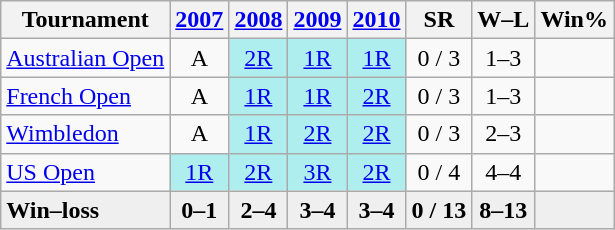<table class=wikitable style=text-align:center;>
<tr>
<th>Tournament</th>
<th><a href='#'>2007</a></th>
<th><a href='#'>2008</a></th>
<th><a href='#'>2009</a></th>
<th><a href='#'>2010</a></th>
<th>SR</th>
<th>W–L</th>
<th>Win%</th>
</tr>
<tr>
<td align=left><a href='#'>Australian Open</a></td>
<td>A</td>
<td style="background:#afeeee;"><a href='#'>2R</a></td>
<td style="background:#afeeee;"><a href='#'>1R</a></td>
<td style="background:#afeeee;"><a href='#'>1R</a></td>
<td>0 / 3</td>
<td>1–3</td>
<td></td>
</tr>
<tr>
<td align=left><a href='#'>French Open</a></td>
<td>A</td>
<td style="background:#afeeee;"><a href='#'>1R</a></td>
<td style="background:#afeeee;"><a href='#'>1R</a></td>
<td style="background:#afeeee;"><a href='#'>2R</a></td>
<td>0 / 3</td>
<td>1–3</td>
<td></td>
</tr>
<tr>
<td align=left><a href='#'>Wimbledon</a></td>
<td>A</td>
<td style="background:#afeeee;"><a href='#'>1R</a></td>
<td style="background:#afeeee;"><a href='#'>2R</a></td>
<td style="background:#afeeee;"><a href='#'>2R</a></td>
<td>0 / 3</td>
<td>2–3</td>
<td></td>
</tr>
<tr>
<td align=left><a href='#'>US Open</a></td>
<td style="background:#afeeee;"><a href='#'>1R</a></td>
<td style="background:#afeeee;"><a href='#'>2R</a></td>
<td style="background:#afeeee;"><a href='#'>3R</a></td>
<td style="background:#afeeee;"><a href='#'>2R</a></td>
<td>0 / 4</td>
<td>4–4</td>
<td></td>
</tr>
<tr style="font-weight:bold; background:#efefef;">
<td style=text-align:left>Win–loss</td>
<td>0–1</td>
<td>2–4</td>
<td>3–4</td>
<td>3–4</td>
<td>0 / 13</td>
<td>8–13</td>
<td></td>
</tr>
</table>
